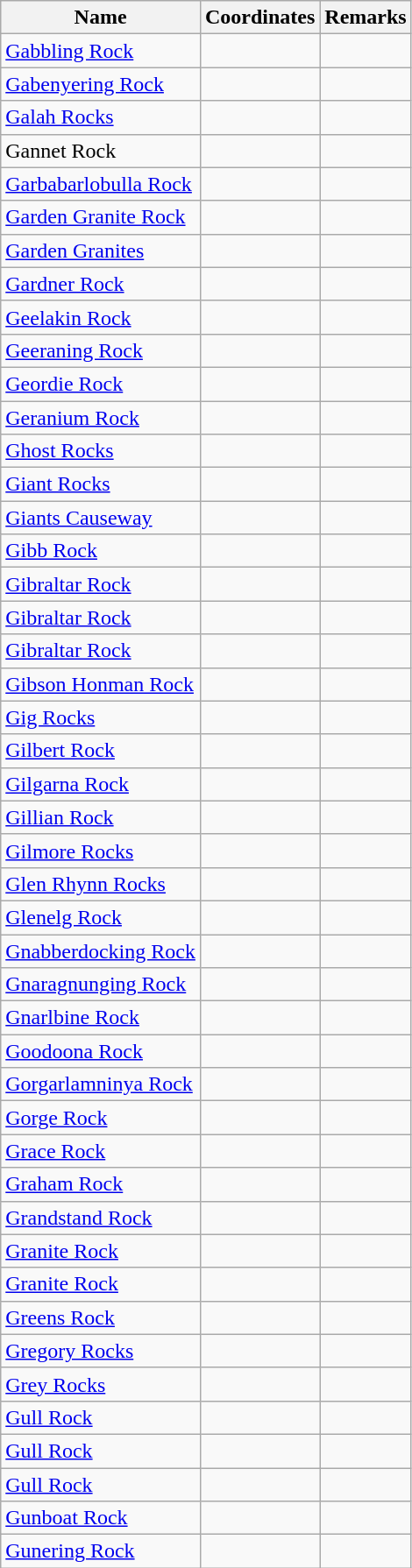<table class="wikitable">
<tr>
<th>Name</th>
<th>Coordinates</th>
<th>Remarks</th>
</tr>
<tr>
<td><a href='#'>Gabbling Rock</a></td>
<td></td>
<td></td>
</tr>
<tr>
<td><a href='#'>Gabenyering Rock</a></td>
<td></td>
<td></td>
</tr>
<tr>
<td><a href='#'>Galah Rocks</a></td>
<td></td>
<td></td>
</tr>
<tr>
<td>Gannet Rock</td>
<td></td>
<td></td>
</tr>
<tr>
<td><a href='#'>Garbabarlobulla Rock</a></td>
<td></td>
<td></td>
</tr>
<tr>
<td><a href='#'>Garden Granite Rock</a></td>
<td></td>
<td></td>
</tr>
<tr>
<td><a href='#'>Garden Granites</a></td>
<td></td>
<td></td>
</tr>
<tr>
<td><a href='#'>Gardner Rock</a></td>
<td></td>
<td></td>
</tr>
<tr>
<td><a href='#'>Geelakin Rock</a></td>
<td></td>
<td></td>
</tr>
<tr>
<td><a href='#'>Geeraning Rock</a></td>
<td></td>
<td></td>
</tr>
<tr>
<td><a href='#'>Geordie Rock</a></td>
<td></td>
<td></td>
</tr>
<tr>
<td><a href='#'>Geranium Rock</a></td>
<td></td>
<td></td>
</tr>
<tr>
<td><a href='#'>Ghost Rocks</a></td>
<td></td>
<td></td>
</tr>
<tr>
<td><a href='#'>Giant Rocks</a></td>
<td></td>
<td></td>
</tr>
<tr>
<td><a href='#'>Giants Causeway</a></td>
<td></td>
<td></td>
</tr>
<tr>
<td><a href='#'>Gibb Rock</a></td>
<td></td>
<td></td>
</tr>
<tr>
<td><a href='#'>Gibraltar Rock</a></td>
<td></td>
<td></td>
</tr>
<tr>
<td><a href='#'>Gibraltar Rock</a></td>
<td></td>
<td></td>
</tr>
<tr>
<td><a href='#'>Gibraltar Rock</a></td>
<td></td>
<td></td>
</tr>
<tr>
<td><a href='#'>Gibson Honman Rock</a></td>
<td></td>
<td></td>
</tr>
<tr>
<td><a href='#'>Gig Rocks</a></td>
<td></td>
<td></td>
</tr>
<tr>
<td><a href='#'>Gilbert Rock</a></td>
<td></td>
<td></td>
</tr>
<tr>
<td><a href='#'>Gilgarna Rock</a></td>
<td></td>
<td></td>
</tr>
<tr>
<td><a href='#'>Gillian Rock</a></td>
<td></td>
<td></td>
</tr>
<tr>
<td><a href='#'>Gilmore Rocks</a></td>
<td></td>
<td></td>
</tr>
<tr>
<td><a href='#'>Glen Rhynn Rocks</a></td>
<td></td>
<td></td>
</tr>
<tr>
<td><a href='#'>Glenelg Rock</a></td>
<td></td>
<td></td>
</tr>
<tr>
<td><a href='#'>Gnabberdocking Rock</a></td>
<td></td>
<td></td>
</tr>
<tr>
<td><a href='#'>Gnaragnunging Rock</a></td>
<td></td>
<td></td>
</tr>
<tr>
<td><a href='#'>Gnarlbine Rock</a></td>
<td></td>
<td></td>
</tr>
<tr>
<td><a href='#'>Goodoona Rock</a></td>
<td></td>
<td></td>
</tr>
<tr>
<td><a href='#'>Gorgarlamninya Rock</a></td>
<td></td>
<td></td>
</tr>
<tr>
<td><a href='#'>Gorge Rock</a></td>
<td></td>
<td></td>
</tr>
<tr>
<td><a href='#'>Grace Rock</a></td>
<td></td>
<td></td>
</tr>
<tr>
<td><a href='#'>Graham Rock</a></td>
<td></td>
<td></td>
</tr>
<tr>
<td><a href='#'>Grandstand Rock</a></td>
<td></td>
<td></td>
</tr>
<tr>
<td><a href='#'>Granite Rock</a></td>
<td></td>
<td></td>
</tr>
<tr>
<td><a href='#'>Granite Rock</a></td>
<td></td>
<td></td>
</tr>
<tr>
<td><a href='#'>Greens Rock</a></td>
<td></td>
<td></td>
</tr>
<tr>
<td><a href='#'>Gregory Rocks</a></td>
<td></td>
<td></td>
</tr>
<tr>
<td><a href='#'>Grey Rocks</a></td>
<td></td>
<td></td>
</tr>
<tr>
<td><a href='#'>Gull Rock</a></td>
<td></td>
<td></td>
</tr>
<tr>
<td><a href='#'>Gull Rock</a></td>
<td></td>
<td></td>
</tr>
<tr>
<td><a href='#'>Gull Rock</a></td>
<td></td>
<td></td>
</tr>
<tr>
<td><a href='#'>Gunboat Rock</a></td>
<td></td>
<td></td>
</tr>
<tr>
<td><a href='#'>Gunering Rock</a></td>
<td></td>
<td></td>
</tr>
</table>
